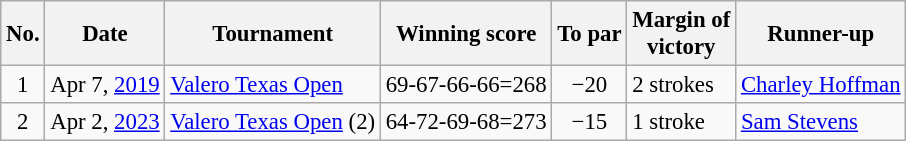<table class="wikitable" style="font-size:95%;">
<tr>
<th>No.</th>
<th>Date</th>
<th>Tournament</th>
<th>Winning score</th>
<th>To par</th>
<th>Margin of<br>victory</th>
<th>Runner-up</th>
</tr>
<tr>
<td align=center>1</td>
<td align=right>Apr 7, <a href='#'>2019</a></td>
<td><a href='#'>Valero Texas Open</a></td>
<td align=right>69-67-66-66=268</td>
<td align=center>−20</td>
<td>2 strokes</td>
<td> <a href='#'>Charley Hoffman</a></td>
</tr>
<tr>
<td align=center>2</td>
<td align=right>Apr 2, <a href='#'>2023</a></td>
<td><a href='#'>Valero Texas Open</a> (2)</td>
<td align=right>64-72-69-68=273</td>
<td align=center>−15</td>
<td>1 stroke</td>
<td> <a href='#'>Sam Stevens</a></td>
</tr>
</table>
